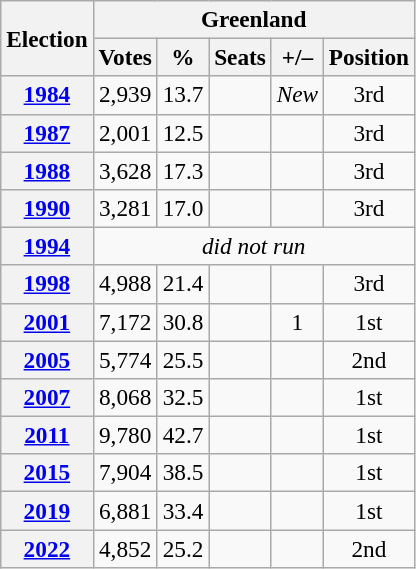<table class="wikitable" style="font-size:97%; text-align:center;">
<tr>
<th rowspan=2>Election</th>
<th colspan=5>Greenland</th>
</tr>
<tr>
<th>Votes</th>
<th>%</th>
<th>Seats</th>
<th>+/–</th>
<th>Position</th>
</tr>
<tr>
<th><a href='#'>1984</a></th>
<td>2,939</td>
<td>13.7</td>
<td></td>
<td><em>New</em></td>
<td> 3rd</td>
</tr>
<tr>
<th><a href='#'>1987</a></th>
<td>2,001</td>
<td>12.5</td>
<td></td>
<td></td>
<td> 3rd</td>
</tr>
<tr>
<th><a href='#'>1988</a></th>
<td>3,628</td>
<td>17.3</td>
<td></td>
<td></td>
<td> 3rd</td>
</tr>
<tr>
<th><a href='#'>1990</a></th>
<td>3,281</td>
<td>17.0</td>
<td></td>
<td></td>
<td> 3rd</td>
</tr>
<tr>
<th><a href='#'>1994</a></th>
<td colspan="5" style="text-align:center;"><em>did not run</em> </td>
</tr>
<tr>
<th><a href='#'>1998</a></th>
<td>4,988</td>
<td>21.4</td>
<td></td>
<td></td>
<td> 3rd</td>
</tr>
<tr>
<th><a href='#'>2001</a></th>
<td>7,172</td>
<td>30.8</td>
<td></td>
<td> 1</td>
<td> 1st</td>
</tr>
<tr>
<th><a href='#'>2005</a></th>
<td>5,774</td>
<td>25.5</td>
<td></td>
<td></td>
<td> 2nd</td>
</tr>
<tr>
<th><a href='#'>2007</a></th>
<td>8,068</td>
<td>32.5</td>
<td></td>
<td></td>
<td> 1st</td>
</tr>
<tr>
<th><a href='#'>2011</a></th>
<td>9,780</td>
<td>42.7</td>
<td></td>
<td></td>
<td> 1st</td>
</tr>
<tr>
<th><a href='#'>2015</a></th>
<td>7,904</td>
<td>38.5</td>
<td></td>
<td></td>
<td> 1st</td>
</tr>
<tr>
<th><a href='#'>2019</a></th>
<td>6,881</td>
<td>33.4</td>
<td></td>
<td></td>
<td> 1st</td>
</tr>
<tr>
<th><a href='#'>2022</a></th>
<td>4,852</td>
<td>25.2</td>
<td></td>
<td></td>
<td> 2nd</td>
</tr>
</table>
